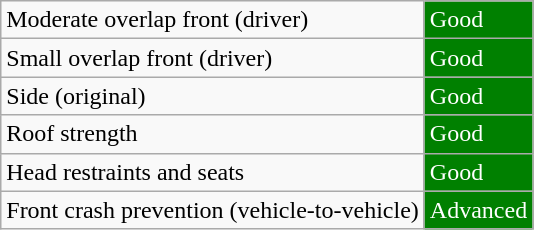<table class="wikitable">
<tr>
<td>Moderate overlap front (driver)</td>
<td style="color:white;background:green">Good</td>
</tr>
<tr>
<td>Small overlap front (driver)</td>
<td style="color:white;background:green">Good</td>
</tr>
<tr>
<td>Side (original)</td>
<td style="color:white;background:green">Good</td>
</tr>
<tr>
<td>Roof strength</td>
<td style="color:white;background:green">Good</td>
</tr>
<tr>
<td>Head restraints and seats</td>
<td style="color:white;background:green">Good</td>
</tr>
<tr>
<td>Front crash prevention (vehicle-to-vehicle)</td>
<td style="color:white;background:green">Advanced</td>
</tr>
</table>
